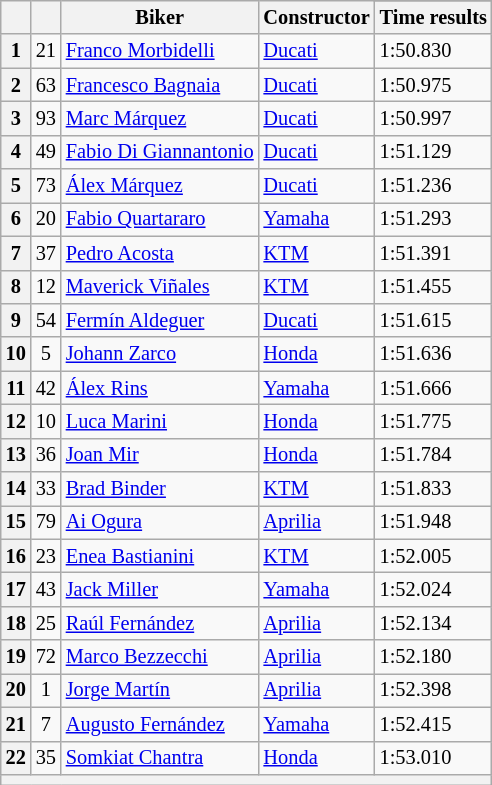<table class="wikitable sortable" style="font-size: 85%;">
<tr>
<th rowspan="2"></th>
<th rowspan="2"></th>
<th rowspan="2">Biker</th>
<th rowspan="2">Constructor</th>
</tr>
<tr>
<th scope="col">Time results</th>
</tr>
<tr>
<th scope="row">1</th>
<td align="center">21</td>
<td>  <a href='#'>Franco Morbidelli</a></td>
<td><a href='#'>Ducati</a></td>
<td>1:50.830</td>
</tr>
<tr>
<th scope="row">2</th>
<td align="center">63</td>
<td> <a href='#'>Francesco Bagnaia</a></td>
<td><a href='#'>Ducati</a></td>
<td>1:50.975</td>
</tr>
<tr>
<th scope="row">3</th>
<td align="center">93</td>
<td> <a href='#'>Marc Márquez</a></td>
<td><a href='#'>Ducati</a></td>
<td>1:50.997</td>
</tr>
<tr>
<th scope="row">4</th>
<td align="center">49</td>
<td> <a href='#'>Fabio Di Giannantonio</a></td>
<td><a href='#'>Ducati</a></td>
<td>1:51.129</td>
</tr>
<tr>
<th scope="row">5</th>
<td align="center">73</td>
<td> <a href='#'>Álex Márquez</a></td>
<td><a href='#'>Ducati</a></td>
<td>1:51.236</td>
</tr>
<tr>
<th scope="row">6</th>
<td align="center">20</td>
<td> <a href='#'>Fabio Quartararo</a></td>
<td><a href='#'>Yamaha</a></td>
<td>1:51.293</td>
</tr>
<tr>
<th scope="row">7</th>
<td align="center">37</td>
<td> <a href='#'>Pedro Acosta</a></td>
<td><a href='#'>KTM</a></td>
<td>1:51.391</td>
</tr>
<tr>
<th scope="row">8</th>
<td align="center">12</td>
<td> <a href='#'>Maverick Viñales</a></td>
<td><a href='#'>KTM</a></td>
<td>1:51.455</td>
</tr>
<tr>
<th scope="row">9</th>
<td align="center">54</td>
<td> <a href='#'>Fermín Aldeguer</a></td>
<td><a href='#'>Ducati</a></td>
<td>1:51.615</td>
</tr>
<tr>
<th scope="row">10</th>
<td align="center">5</td>
<td> <a href='#'>Johann Zarco</a></td>
<td><a href='#'>Honda</a></td>
<td>1:51.636</td>
</tr>
<tr>
<th scope="row">11</th>
<td align="center">42</td>
<td> <a href='#'>Álex Rins</a></td>
<td><a href='#'>Yamaha</a></td>
<td>1:51.666</td>
</tr>
<tr>
<th scope="row">12</th>
<td align="center">10</td>
<td> <a href='#'>Luca Marini</a></td>
<td><a href='#'>Honda</a></td>
<td>1:51.775</td>
</tr>
<tr>
<th scope="row">13</th>
<td align="center">36</td>
<td> <a href='#'>Joan Mir</a></td>
<td><a href='#'>Honda</a></td>
<td>1:51.784</td>
</tr>
<tr>
<th scope="row">14</th>
<td align="center">33</td>
<td> <a href='#'>Brad Binder</a></td>
<td><a href='#'>KTM</a></td>
<td>1:51.833</td>
</tr>
<tr>
<th scope="row">15</th>
<td align="center">79</td>
<td> <a href='#'>Ai Ogura</a></td>
<td><a href='#'>Aprilia</a></td>
<td>1:51.948</td>
</tr>
<tr>
<th scope="row">16</th>
<td align="center">23</td>
<td> <a href='#'>Enea Bastianini</a></td>
<td><a href='#'>KTM</a></td>
<td>1:52.005</td>
</tr>
<tr>
<th scope="row">17</th>
<td align="center">43</td>
<td> <a href='#'>Jack Miller</a></td>
<td><a href='#'>Yamaha</a></td>
<td>1:52.024</td>
</tr>
<tr>
<th scope="row">18</th>
<td align="center">25</td>
<td> <a href='#'>Raúl Fernández</a></td>
<td><a href='#'>Aprilia</a></td>
<td>1:52.134</td>
</tr>
<tr>
<th scope="row">19</th>
<td align="center">72</td>
<td> <a href='#'>Marco Bezzecchi</a></td>
<td><a href='#'>Aprilia</a></td>
<td>1:52.180</td>
</tr>
<tr>
<th scope="row">20</th>
<td align="center">1</td>
<td> <a href='#'>Jorge Martín</a></td>
<td><a href='#'>Aprilia</a></td>
<td>1:52.398</td>
</tr>
<tr>
<th scope="row">21</th>
<td align="center">7</td>
<td> <a href='#'>Augusto Fernández</a></td>
<td><a href='#'>Yamaha</a></td>
<td>1:52.415</td>
</tr>
<tr>
<th scope="row">22</th>
<td align="center">35</td>
<td> <a href='#'>Somkiat Chantra</a></td>
<td><a href='#'>Honda</a></td>
<td>1:53.010</td>
</tr>
<tr>
<th colspan="7"></th>
</tr>
</table>
